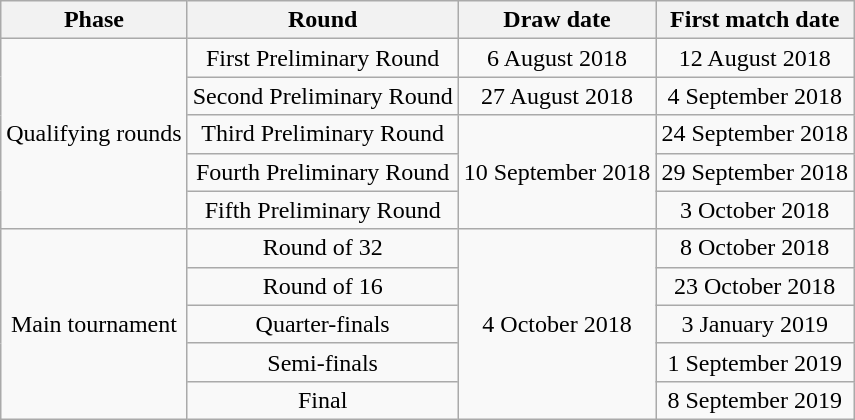<table class="wikitable" style="text-align:center">
<tr>
<th>Phase</th>
<th>Round</th>
<th>Draw date</th>
<th>First match date</th>
</tr>
<tr>
<td rowspan=5>Qualifying rounds</td>
<td>First Preliminary Round</td>
<td>6 August 2018</td>
<td>12 August 2018</td>
</tr>
<tr>
<td>Second Preliminary Round</td>
<td>27 August 2018</td>
<td>4 September 2018</td>
</tr>
<tr>
<td>Third Preliminary Round</td>
<td rowspan=3>10 September 2018</td>
<td>24 September 2018</td>
</tr>
<tr>
<td>Fourth Preliminary Round</td>
<td>29 September 2018</td>
</tr>
<tr>
<td>Fifth Preliminary Round</td>
<td>3 October 2018</td>
</tr>
<tr>
<td rowspan=5>Main tournament</td>
<td>Round of 32</td>
<td rowspan=5>4 October 2018</td>
<td>8 October 2018</td>
</tr>
<tr>
<td>Round of 16</td>
<td>23 October 2018</td>
</tr>
<tr>
<td>Quarter-finals</td>
<td>3 January 2019</td>
</tr>
<tr>
<td>Semi-finals</td>
<td>1 September 2019</td>
</tr>
<tr>
<td>Final</td>
<td>8 September 2019</td>
</tr>
</table>
